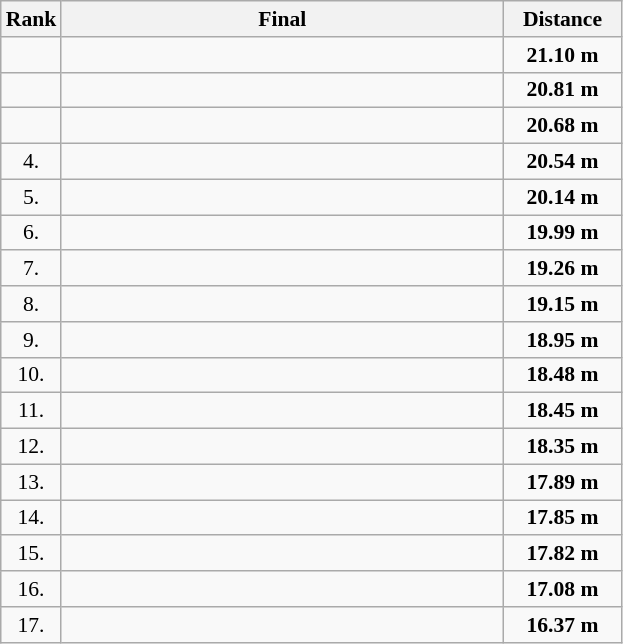<table class="wikitable" style="border-collapse: collapse; font-size: 90%;">
<tr>
<th>Rank</th>
<th style="width: 20em">Final</th>
<th style="width: 5em">Distance</th>
</tr>
<tr>
<td align="center"></td>
<td></td>
<td align="center"><strong>21.10 m</strong></td>
</tr>
<tr>
<td align="center"></td>
<td></td>
<td align="center"><strong>20.81 m</strong></td>
</tr>
<tr>
<td align="center"></td>
<td></td>
<td align="center"><strong>20.68 m</strong></td>
</tr>
<tr>
<td align="center">4.</td>
<td></td>
<td align="center"><strong>20.54 m</strong></td>
</tr>
<tr>
<td align="center">5.</td>
<td></td>
<td align="center"><strong>20.14 m</strong></td>
</tr>
<tr>
<td align="center">6.</td>
<td></td>
<td align="center"><strong>19.99 m</strong></td>
</tr>
<tr>
<td align="center">7.</td>
<td></td>
<td align="center"><strong>19.26 m</strong></td>
</tr>
<tr>
<td align="center">8.</td>
<td></td>
<td align="center"><strong>19.15 m</strong></td>
</tr>
<tr>
<td align="center">9.</td>
<td></td>
<td align="center"><strong>18.95 m</strong></td>
</tr>
<tr>
<td align="center">10.</td>
<td></td>
<td align="center"><strong>18.48 m</strong></td>
</tr>
<tr>
<td align="center">11.</td>
<td></td>
<td align="center"><strong>18.45 m</strong></td>
</tr>
<tr>
<td align="center">12.</td>
<td></td>
<td align="center"><strong>18.35 m</strong></td>
</tr>
<tr>
<td align="center">13.</td>
<td></td>
<td align="center"><strong>17.89 m</strong></td>
</tr>
<tr>
<td align="center">14.</td>
<td></td>
<td align="center"><strong>17.85 m</strong></td>
</tr>
<tr>
<td align="center">15.</td>
<td></td>
<td align="center"><strong>17.82 m</strong></td>
</tr>
<tr>
<td align="center">16.</td>
<td></td>
<td align="center"><strong>17.08 m</strong></td>
</tr>
<tr>
<td align="center">17.</td>
<td></td>
<td align="center"><strong>16.37 m</strong></td>
</tr>
</table>
